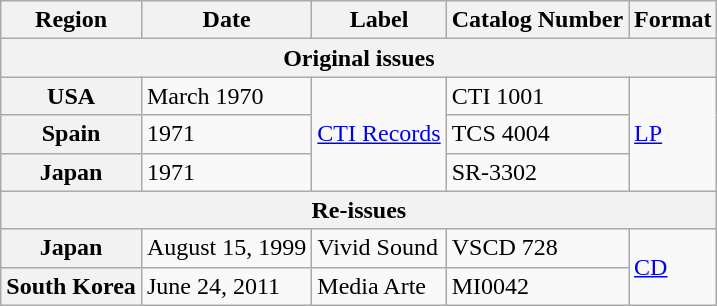<table class="wikitable plainrowheaders">
<tr>
<th scope="col">Region</th>
<th scope="col">Date</th>
<th scope="col">Label</th>
<th scope="col">Catalog Number</th>
<th scope="col">Format</th>
</tr>
<tr>
<th colspan="5">Original issues</th>
</tr>
<tr>
<th scope="row">USA</th>
<td>March 1970</td>
<td rowspan="3"><a href='#'>CTI Records</a></td>
<td>CTI 1001</td>
<td rowspan="3"><a href='#'>LP</a></td>
</tr>
<tr>
<th scope="row">Spain</th>
<td>1971</td>
<td>TCS 4004</td>
</tr>
<tr>
<th scope="row">Japan</th>
<td>1971</td>
<td>SR-3302</td>
</tr>
<tr>
<th colspan="5">Re-issues</th>
</tr>
<tr>
<th scope="row">Japan</th>
<td>August 15, 1999</td>
<td>Vivid Sound</td>
<td>VSCD 728</td>
<td rowspan="2"><a href='#'>CD</a></td>
</tr>
<tr>
<th scope="row">South Korea</th>
<td>June 24, 2011</td>
<td>Media Arte</td>
<td>MI0042</td>
</tr>
</table>
